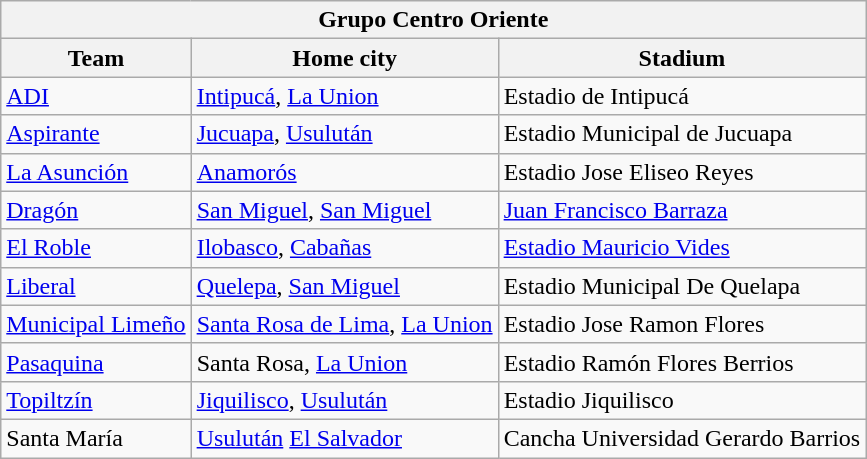<table class="wikitable sortable">
<tr>
<th colspan=9>Grupo Centro Oriente</th>
</tr>
<tr>
<th>Team</th>
<th>Home city</th>
<th>Stadium</th>
</tr>
<tr>
<td><a href='#'>ADI</a></td>
<td><a href='#'>Intipucá</a>, <a href='#'>La Union</a></td>
<td>Estadio de Intipucá</td>
</tr>
<tr>
<td><a href='#'>Aspirante</a></td>
<td><a href='#'>Jucuapa</a>, <a href='#'>Usulután</a></td>
<td>Estadio Municipal de Jucuapa</td>
</tr>
<tr>
<td><a href='#'>La Asunción</a></td>
<td><a href='#'>Anamorós</a></td>
<td>Estadio Jose Eliseo Reyes</td>
</tr>
<tr>
<td><a href='#'>Dragón</a></td>
<td><a href='#'>San Miguel</a>, <a href='#'>San Miguel</a></td>
<td><a href='#'>Juan Francisco Barraza</a></td>
</tr>
<tr>
<td><a href='#'>El Roble</a></td>
<td><a href='#'>Ilobasco</a>, <a href='#'>Cabañas</a></td>
<td><a href='#'>Estadio Mauricio Vides</a></td>
</tr>
<tr>
<td><a href='#'>Liberal</a></td>
<td><a href='#'>Quelepa</a>, <a href='#'>San Miguel</a></td>
<td>Estadio Municipal De Quelapa</td>
</tr>
<tr>
<td><a href='#'>Municipal Limeño</a></td>
<td><a href='#'>Santa Rosa de Lima</a>, <a href='#'>La Union</a></td>
<td>Estadio Jose Ramon Flores</td>
</tr>
<tr>
<td><a href='#'>Pasaquina</a></td>
<td>Santa Rosa, <a href='#'>La Union</a></td>
<td>Estadio Ramón Flores Berrios</td>
</tr>
<tr>
<td><a href='#'>Topiltzín</a></td>
<td><a href='#'>Jiquilisco</a>, <a href='#'>Usulután</a></td>
<td>Estadio Jiquilisco</td>
</tr>
<tr>
<td>Santa María</td>
<td><a href='#'>Usulután</a> <a href='#'>El Salvador</a></td>
<td>Cancha Universidad Gerardo Barrios</td>
</tr>
</table>
